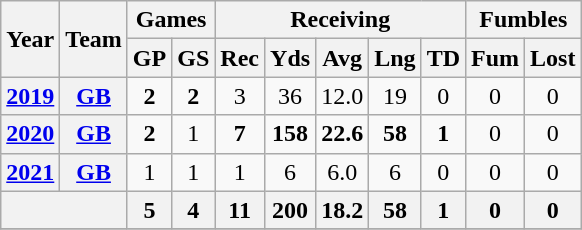<table class="wikitable" style="text-align: center;">
<tr>
<th rowspan="2">Year</th>
<th rowspan="2">Team</th>
<th colspan="2">Games</th>
<th colspan="5">Receiving</th>
<th colspan="2">Fumbles</th>
</tr>
<tr>
<th>GP</th>
<th>GS</th>
<th>Rec</th>
<th>Yds</th>
<th>Avg</th>
<th>Lng</th>
<th>TD</th>
<th>Fum</th>
<th>Lost</th>
</tr>
<tr>
<th><a href='#'>2019</a></th>
<th><a href='#'>GB</a></th>
<td><strong>2</strong></td>
<td><strong>2</strong></td>
<td>3</td>
<td>36</td>
<td>12.0</td>
<td>19</td>
<td>0</td>
<td>0</td>
<td>0</td>
</tr>
<tr>
<th><a href='#'>2020</a></th>
<th><a href='#'>GB</a></th>
<td><strong>2</strong></td>
<td>1</td>
<td><strong>7</strong></td>
<td><strong>158</strong></td>
<td><strong>22.6</strong></td>
<td><strong>58</strong></td>
<td><strong>1</strong></td>
<td>0</td>
<td>0</td>
</tr>
<tr>
<th><a href='#'>2021</a></th>
<th><a href='#'>GB</a></th>
<td>1</td>
<td>1</td>
<td>1</td>
<td>6</td>
<td>6.0</td>
<td>6</td>
<td>0</td>
<td>0</td>
<td>0</td>
</tr>
<tr>
<th colspan="2"></th>
<th>5</th>
<th>4</th>
<th>11</th>
<th>200</th>
<th>18.2</th>
<th>58</th>
<th>1</th>
<th>0</th>
<th>0</th>
</tr>
<tr>
</tr>
</table>
